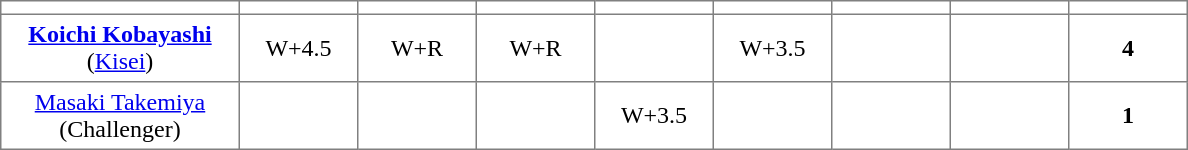<table class="toccolours" border="1" cellpadding="4" cellspacing="0" style="border-collapse: collapse; margin:0;">
<tr>
<th width=150></th>
<th width=70></th>
<th width=70></th>
<th width=70></th>
<th width=70></th>
<th width=70></th>
<th width=70></th>
<th width=70></th>
<th width=70></th>
</tr>
<tr align=center>
<td><strong><a href='#'>Koichi Kobayashi</a></strong><br> (<a href='#'>Kisei</a>)</td>
<td>W+4.5</td>
<td>W+R</td>
<td>W+R</td>
<td></td>
<td>W+3.5</td>
<td></td>
<td></td>
<td><strong>4</strong></td>
</tr>
<tr align=center>
<td><a href='#'>Masaki Takemiya</a> (Challenger)</td>
<td></td>
<td></td>
<td></td>
<td>W+3.5</td>
<td></td>
<td></td>
<td></td>
<td><strong>1</strong></td>
</tr>
</table>
